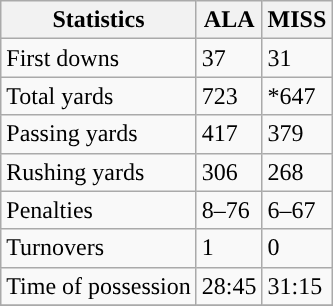<table class="wikitable" style="float: left;">
<tr>
<th>Statistics</th>
<th>ALA</th>
<th>MISS</th>
</tr>
<tr>
<td>First downs</td>
<td>37</td>
<td>31</td>
</tr>
<tr>
<td>Total yards</td>
<td>723</td>
<td>*647</td>
</tr>
<tr>
<td>Passing yards</td>
<td>417</td>
<td>379</td>
</tr>
<tr>
<td>Rushing yards</td>
<td>306</td>
<td>268</td>
</tr>
<tr>
<td>Penalties</td>
<td>8–76</td>
<td>6–67</td>
</tr>
<tr>
<td>Turnovers</td>
<td>1</td>
<td>0</td>
</tr>
<tr>
<td>Time of possession</td>
<td>28:45</td>
<td>31:15</td>
</tr>
<tr>
</tr>
</table>
